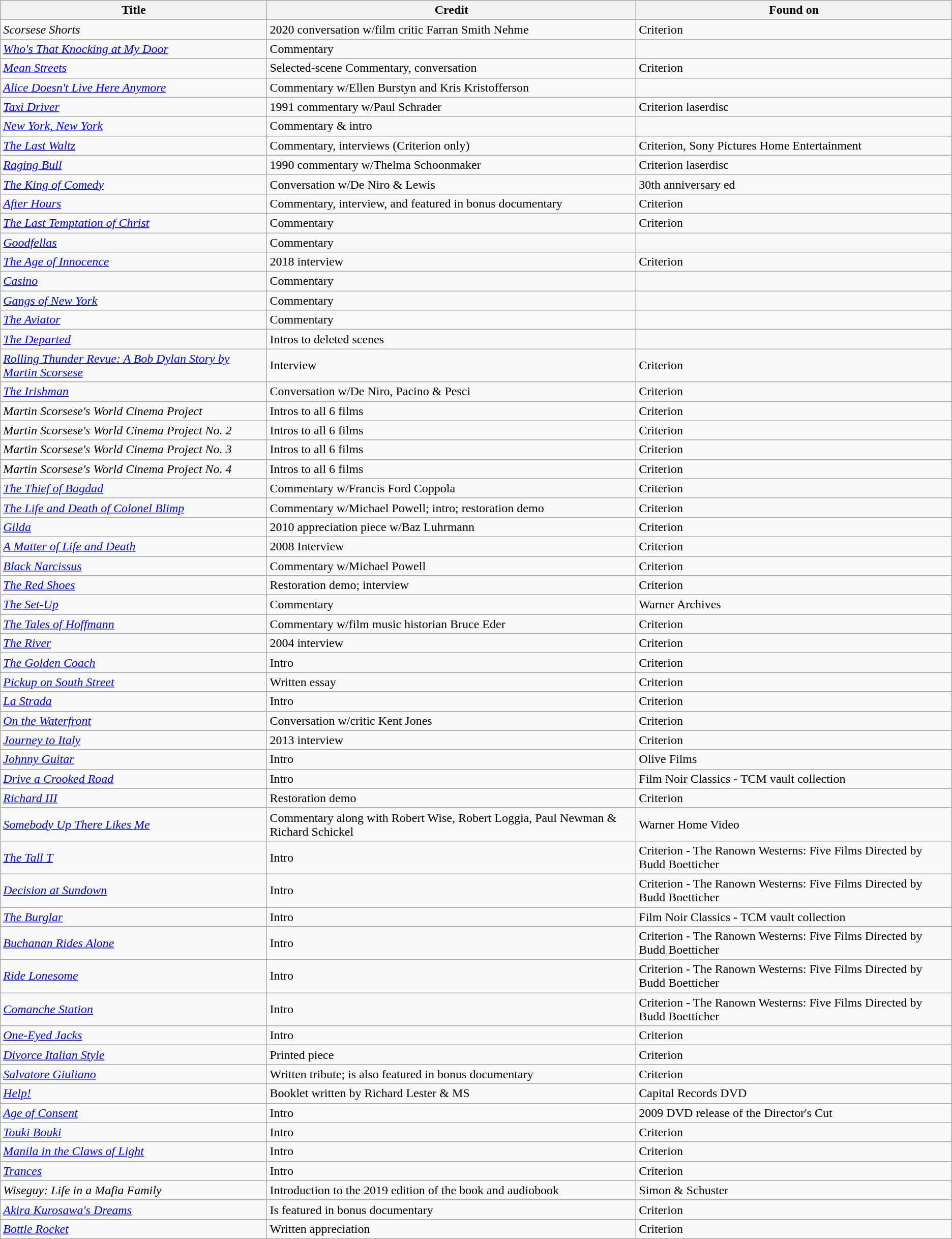<table class="wikitable">
<tr>
<th>Title</th>
<th>Credit</th>
<th>Found on</th>
</tr>
<tr>
<td><em>Scorsese Shorts</em></td>
<td>2020 conversation w/film critic Farran Smith Nehme</td>
<td>Criterion</td>
</tr>
<tr>
<td><em><a href='#'>Who's That Knocking at My Door</a></em></td>
<td>Commentary</td>
<td></td>
</tr>
<tr>
<td><em><a href='#'>Mean Streets</a></em></td>
<td>Selected-scene Commentary, conversation</td>
<td>Criterion</td>
</tr>
<tr>
<td><em><a href='#'>Alice Doesn't Live Here Anymore</a></em></td>
<td>Commentary w/Ellen Burstyn and Kris Kristofferson</td>
<td></td>
</tr>
<tr>
<td><em><a href='#'>Taxi Driver</a></em></td>
<td>1991 commentary w/Paul Schrader</td>
<td>Criterion laserdisc</td>
</tr>
<tr>
<td><em><a href='#'>New York, New York</a></em></td>
<td>Commentary & intro</td>
<td></td>
</tr>
<tr>
<td><em><a href='#'>The Last Waltz</a></em></td>
<td>Commentary, interviews (Criterion only)</td>
<td>Criterion, Sony Pictures Home Entertainment</td>
</tr>
<tr>
<td><em><a href='#'>Raging Bull</a></em></td>
<td>1990 commentary w/Thelma Schoonmaker</td>
<td>Criterion laserdisc</td>
</tr>
<tr>
<td><em><a href='#'>The King of Comedy</a></em></td>
<td>Conversation w/De Niro & Lewis</td>
<td>30th anniversary ed</td>
</tr>
<tr>
<td><em><a href='#'>After Hours</a></em></td>
<td>Commentary, interview, and featured in bonus documentary</td>
<td>Criterion</td>
</tr>
<tr>
<td><em><a href='#'>The Last Temptation of Christ</a></em></td>
<td>Commentary</td>
<td>Criterion</td>
</tr>
<tr>
<td><em><a href='#'>Goodfellas</a></em></td>
<td>Commentary</td>
<td></td>
</tr>
<tr>
<td><em><a href='#'>The Age of Innocence</a></em></td>
<td>2018 interview</td>
<td>Criterion</td>
</tr>
<tr>
<td><em><a href='#'>Casino</a></em></td>
<td>Commentary</td>
<td></td>
</tr>
<tr>
<td><em><a href='#'>Gangs of New York</a></em></td>
<td>Commentary</td>
<td></td>
</tr>
<tr>
<td><em><a href='#'>The Aviator</a></em></td>
<td>Commentary</td>
<td></td>
</tr>
<tr>
<td><em><a href='#'>The Departed</a></em></td>
<td>Intros to deleted scenes</td>
<td></td>
</tr>
<tr>
<td><em><a href='#'>Rolling Thunder Revue: A Bob Dylan Story by Martin Scorsese</a></em></td>
<td>Interview</td>
<td>Criterion</td>
</tr>
<tr>
<td><em><a href='#'>The Irishman</a></em></td>
<td>Conversation w/De Niro, Pacino & Pesci</td>
<td>Criterion</td>
</tr>
<tr>
<td><em>Martin Scorsese's World Cinema Project</em></td>
<td>Intros to all 6 films</td>
<td>Criterion</td>
</tr>
<tr>
<td><em>Martin Scorsese's World Cinema Project No. 2</em></td>
<td>Intros to all 6 films</td>
<td>Criterion</td>
</tr>
<tr>
<td><em>Martin Scorsese's World Cinema Project No. 3</em></td>
<td>Intros to all 6 films</td>
<td>Criterion</td>
</tr>
<tr>
<td><em>Martin Scorsese's World Cinema Project No. 4</em></td>
<td>Intros to all 6 films</td>
<td>Criterion</td>
</tr>
<tr>
<td><em><a href='#'>The Thief of Bagdad</a></em></td>
<td>Commentary w/Francis Ford Coppola</td>
<td>Criterion</td>
</tr>
<tr>
<td><em><a href='#'>The Life and Death of Colonel Blimp</a></em></td>
<td>Commentary w/Michael Powell; intro; restoration demo</td>
<td>Criterion</td>
</tr>
<tr>
<td><em><a href='#'>Gilda</a></em></td>
<td>2010 appreciation piece w/Baz Luhrmann</td>
<td>Criterion</td>
</tr>
<tr>
<td><em><a href='#'>A Matter of Life and Death</a></em></td>
<td>2008 Interview</td>
<td>Criterion</td>
</tr>
<tr>
<td><em><a href='#'>Black Narcissus</a></em></td>
<td>Commentary w/Michael Powell</td>
<td>Criterion</td>
</tr>
<tr>
<td><em><a href='#'>The Red Shoes</a></em></td>
<td>Restoration demo; interview</td>
<td>Criterion</td>
</tr>
<tr>
<td><em><a href='#'>The Set-Up</a></em></td>
<td>Commentary</td>
<td>Warner Archives</td>
</tr>
<tr>
<td><em><a href='#'>The Tales of Hoffmann</a></em></td>
<td>Commentary w/film music historian Bruce Eder</td>
<td>Criterion</td>
</tr>
<tr>
<td><em><a href='#'>The River</a></em></td>
<td>2004 interview</td>
<td>Criterion</td>
</tr>
<tr>
<td><em><a href='#'>The Golden Coach</a></em></td>
<td>Intro</td>
<td>Criterion</td>
</tr>
<tr>
<td><em><a href='#'>Pickup on South Street</a></em></td>
<td>Written essay</td>
<td>Criterion</td>
</tr>
<tr>
<td><em><a href='#'>La Strada</a></em></td>
<td>Intro</td>
<td>Criterion</td>
</tr>
<tr>
<td><em><a href='#'>On the Waterfront</a></em></td>
<td>Conversation w/critic Kent Jones</td>
<td>Criterion</td>
</tr>
<tr>
<td><em><a href='#'>Journey to Italy</a></em></td>
<td>2013 interview</td>
<td>Criterion</td>
</tr>
<tr>
<td><em><a href='#'>Johnny Guitar</a></em></td>
<td>Intro</td>
<td>Olive Films</td>
</tr>
<tr>
<td><em><a href='#'>Drive a Crooked Road</a></em></td>
<td>Intro</td>
<td>Film Noir Classics - TCM vault collection</td>
</tr>
<tr>
<td><em><a href='#'>Richard III</a></em></td>
<td>Restoration demo</td>
<td>Criterion</td>
</tr>
<tr>
<td><em><a href='#'>Somebody Up There Likes Me</a></em></td>
<td>Commentary along with Robert Wise, Robert Loggia, Paul Newman & Richard Schickel</td>
<td>Warner Home Video</td>
</tr>
<tr>
<td><em><a href='#'>The Tall T</a> </em></td>
<td>Intro</td>
<td>Criterion - The Ranown Westerns: Five Films Directed by Budd Boetticher</td>
</tr>
<tr>
<td><em><a href='#'>Decision at Sundown</a> </em></td>
<td>Intro</td>
<td>Criterion - The Ranown Westerns: Five Films Directed by Budd Boetticher</td>
</tr>
<tr>
<td><em><a href='#'>The Burglar</a></em></td>
<td>Intro</td>
<td>Film Noir Classics - TCM vault collection</td>
</tr>
<tr>
<td><em><a href='#'>Buchanan Rides Alone</a></em></td>
<td>Intro</td>
<td>Criterion - The Ranown Westerns: Five Films Directed by Budd Boetticher</td>
</tr>
<tr>
<td><em><a href='#'>Ride Lonesome</a></em></td>
<td>Intro</td>
<td>Criterion - The Ranown Westerns: Five Films Directed by Budd Boetticher</td>
</tr>
<tr>
<td><em><a href='#'>Comanche Station</a></em></td>
<td>Intro</td>
<td>Criterion - The Ranown Westerns: Five Films Directed by Budd Boetticher</td>
</tr>
<tr>
<td><em><a href='#'>One-Eyed Jacks</a></em></td>
<td>Intro</td>
<td>Criterion</td>
</tr>
<tr>
<td><em><a href='#'>Divorce Italian Style</a></em></td>
<td>Printed piece</td>
<td>Criterion</td>
</tr>
<tr>
<td><em><a href='#'>Salvatore Giuliano</a></em></td>
<td>Written tribute; is also featured in bonus documentary</td>
<td>Criterion</td>
</tr>
<tr>
<td><em><a href='#'>Help!</a></em></td>
<td>Booklet written by Richard Lester & MS</td>
<td>Capital Records DVD</td>
</tr>
<tr>
<td><em><a href='#'>Age of Consent</a></em></td>
<td>Intro</td>
<td>2009 DVD release of the Director's Cut</td>
</tr>
<tr>
<td><em><a href='#'>Touki Bouki</a></em></td>
<td>Intro</td>
<td>Criterion</td>
</tr>
<tr>
<td><em><a href='#'>Manila in the Claws of Light</a></em></td>
<td>Intro</td>
<td>Criterion</td>
</tr>
<tr>
<td><em><a href='#'>Trances</a></em></td>
<td>Intro</td>
<td>Criterion</td>
</tr>
<tr>
<td><em>Wiseguy: Life in a Mafia Family</em></td>
<td>Introduction to the 2019 edition of the book and audiobook</td>
<td>Simon & Schuster</td>
</tr>
<tr>
<td><em><a href='#'>Akira Kurosawa's Dreams</a></em></td>
<td>Is featured in bonus documentary</td>
<td>Criterion</td>
</tr>
<tr>
<td><em><a href='#'>Bottle Rocket</a></em></td>
<td>Written appreciation</td>
<td>Criterion</td>
</tr>
</table>
